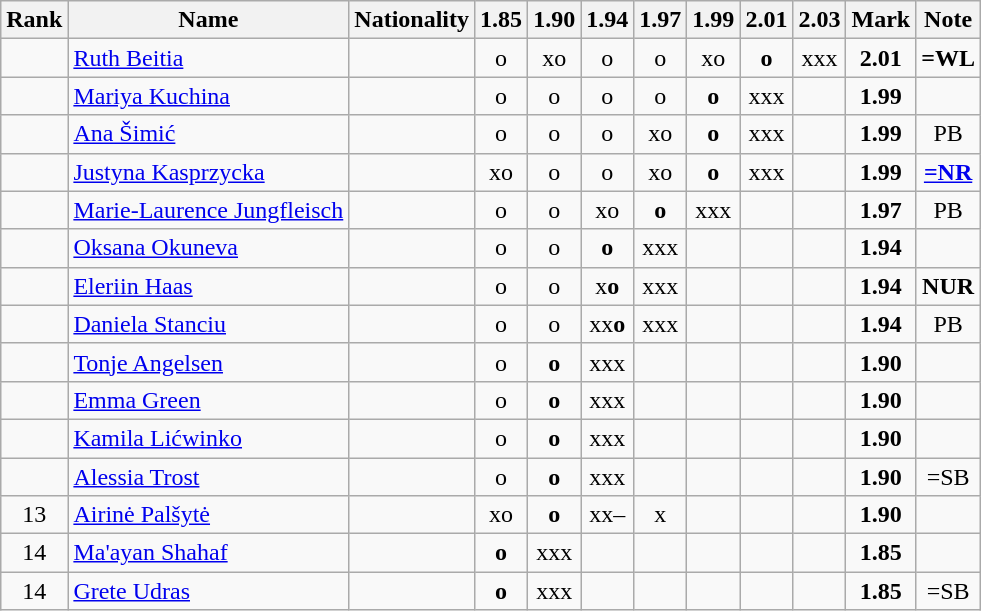<table class="wikitable sortable" style="text-align:center">
<tr>
<th>Rank</th>
<th>Name</th>
<th>Nationality</th>
<th>1.85</th>
<th>1.90</th>
<th>1.94</th>
<th>1.97</th>
<th>1.99</th>
<th>2.01</th>
<th>2.03</th>
<th>Mark</th>
<th>Note</th>
</tr>
<tr>
<td></td>
<td align=left><a href='#'>Ruth Beitia</a></td>
<td align=left></td>
<td>o</td>
<td>xo</td>
<td>o</td>
<td>o</td>
<td>xo</td>
<td><strong>o</strong></td>
<td>xxx</td>
<td><strong>2.01</strong></td>
<td><strong>=WL</strong></td>
</tr>
<tr>
<td></td>
<td align=left><a href='#'>Mariya Kuchina</a></td>
<td align=left></td>
<td>o</td>
<td>o</td>
<td>o</td>
<td>o</td>
<td><strong>o</strong></td>
<td>xxx</td>
<td></td>
<td><strong>1.99</strong></td>
<td></td>
</tr>
<tr>
<td></td>
<td align=left><a href='#'>Ana Šimić</a></td>
<td align=left></td>
<td>o</td>
<td>o</td>
<td>o</td>
<td>xo</td>
<td><strong>o</strong></td>
<td>xxx</td>
<td></td>
<td><strong>1.99</strong></td>
<td>PB</td>
</tr>
<tr>
<td></td>
<td align=left><a href='#'>Justyna Kasprzycka</a></td>
<td align=left></td>
<td>xo</td>
<td>o</td>
<td>o</td>
<td>xo</td>
<td><strong>o</strong></td>
<td>xxx</td>
<td></td>
<td><strong>1.99</strong></td>
<td><strong><a href='#'>=NR</a></strong></td>
</tr>
<tr>
<td></td>
<td align=left><a href='#'>Marie-Laurence Jungfleisch</a></td>
<td align=left></td>
<td>o</td>
<td>o</td>
<td>xo</td>
<td><strong>o</strong></td>
<td>xxx</td>
<td></td>
<td></td>
<td><strong>1.97</strong></td>
<td>PB</td>
</tr>
<tr>
<td></td>
<td align=left><a href='#'>Oksana Okuneva</a></td>
<td align=left></td>
<td>o</td>
<td>o</td>
<td><strong>o</strong></td>
<td>xxx</td>
<td></td>
<td></td>
<td></td>
<td><strong>1.94</strong></td>
<td></td>
</tr>
<tr>
<td></td>
<td align=left><a href='#'>Eleriin Haas</a></td>
<td align=left></td>
<td>o</td>
<td>o</td>
<td>x<strong>o</strong></td>
<td>xxx</td>
<td></td>
<td></td>
<td></td>
<td><strong>1.94</strong></td>
<td><strong>NUR</strong></td>
</tr>
<tr>
<td></td>
<td align=left><a href='#'>Daniela Stanciu</a></td>
<td align=left></td>
<td>o</td>
<td>o</td>
<td>xx<strong>o</strong></td>
<td>xxx</td>
<td></td>
<td></td>
<td></td>
<td><strong>1.94</strong></td>
<td>PB</td>
</tr>
<tr>
<td></td>
<td align=left><a href='#'>Tonje Angelsen</a></td>
<td align=left></td>
<td>o</td>
<td><strong>o</strong></td>
<td>xxx</td>
<td></td>
<td></td>
<td></td>
<td></td>
<td><strong>1.90</strong></td>
<td></td>
</tr>
<tr>
<td></td>
<td align=left><a href='#'>Emma Green</a></td>
<td align=left></td>
<td>o</td>
<td><strong>o</strong></td>
<td>xxx</td>
<td></td>
<td></td>
<td></td>
<td></td>
<td><strong>1.90</strong></td>
<td></td>
</tr>
<tr>
<td></td>
<td align=left><a href='#'>Kamila Lićwinko</a></td>
<td align=left></td>
<td>o</td>
<td><strong>o</strong></td>
<td>xxx</td>
<td></td>
<td></td>
<td></td>
<td></td>
<td><strong>1.90</strong></td>
<td></td>
</tr>
<tr>
<td></td>
<td align=left><a href='#'>Alessia Trost</a></td>
<td align=left></td>
<td>o</td>
<td><strong>o</strong></td>
<td>xxx</td>
<td></td>
<td></td>
<td></td>
<td></td>
<td><strong>1.90</strong></td>
<td>=SB</td>
</tr>
<tr>
<td>13</td>
<td align=left><a href='#'>Airinė Palšytė</a></td>
<td align=left></td>
<td>xo</td>
<td><strong>o</strong></td>
<td>xx–</td>
<td>x</td>
<td></td>
<td></td>
<td></td>
<td><strong>1.90</strong></td>
<td></td>
</tr>
<tr>
<td>14</td>
<td align=left><a href='#'>Ma'ayan Shahaf</a></td>
<td align=left></td>
<td><strong>o</strong></td>
<td>xxx</td>
<td></td>
<td></td>
<td></td>
<td></td>
<td></td>
<td><strong>1.85</strong></td>
<td></td>
</tr>
<tr>
<td>14</td>
<td align=left><a href='#'>Grete Udras</a></td>
<td align=left></td>
<td><strong>o</strong></td>
<td>xxx</td>
<td></td>
<td></td>
<td></td>
<td></td>
<td></td>
<td><strong>1.85</strong></td>
<td>=SB</td>
</tr>
</table>
